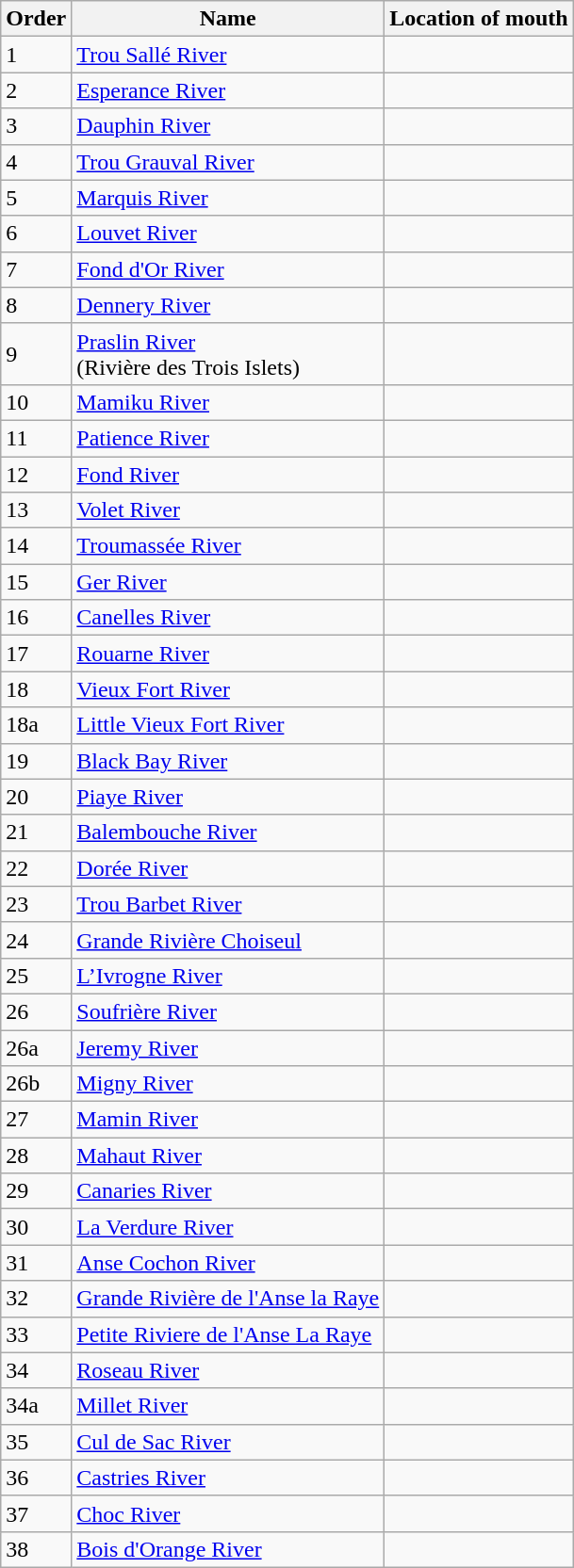<table class="wikitable sortable">
<tr>
<th>Order</th>
<th>Name</th>
<th>Location of mouth</th>
</tr>
<tr>
<td>1</td>
<td><a href='#'>Trou Sallé River</a></td>
<td></td>
</tr>
<tr>
<td>2</td>
<td><a href='#'>Esperance River</a></td>
<td></td>
</tr>
<tr>
<td>3</td>
<td><a href='#'>Dauphin River</a></td>
<td></td>
</tr>
<tr>
<td>4</td>
<td><a href='#'>Trou Grauval River</a></td>
<td></td>
</tr>
<tr>
<td>5</td>
<td><a href='#'>Marquis River</a></td>
<td></td>
</tr>
<tr>
<td>6</td>
<td><a href='#'>Louvet River</a></td>
<td></td>
</tr>
<tr>
<td>7</td>
<td><a href='#'>Fond d'Or River</a></td>
<td></td>
</tr>
<tr>
<td>8</td>
<td><a href='#'>Dennery River</a></td>
<td></td>
</tr>
<tr>
<td>9</td>
<td><a href='#'>Praslin River</a><br>(Rivière des Trois Islets)</td>
<td></td>
</tr>
<tr>
<td>10</td>
<td><a href='#'>Mamiku River</a></td>
<td></td>
</tr>
<tr>
<td>11</td>
<td><a href='#'>Patience River</a></td>
<td></td>
</tr>
<tr>
<td>12</td>
<td><a href='#'>Fond River</a></td>
<td></td>
</tr>
<tr>
<td>13</td>
<td><a href='#'>Volet River</a></td>
<td></td>
</tr>
<tr>
<td>14</td>
<td><a href='#'>Troumassée River</a></td>
<td></td>
</tr>
<tr>
<td>15</td>
<td><a href='#'>Ger River</a></td>
<td></td>
</tr>
<tr>
<td>16</td>
<td><a href='#'>Canelles River</a></td>
<td></td>
</tr>
<tr>
<td>17</td>
<td><a href='#'>Rouarne River</a></td>
<td></td>
</tr>
<tr>
<td>18</td>
<td><a href='#'>Vieux Fort River</a></td>
<td></td>
</tr>
<tr>
<td>18a</td>
<td><a href='#'>Little Vieux Fort River</a></td>
<td></td>
</tr>
<tr>
<td>19</td>
<td><a href='#'>Black Bay River</a></td>
<td></td>
</tr>
<tr>
<td>20</td>
<td><a href='#'>Piaye River</a></td>
<td></td>
</tr>
<tr>
<td>21</td>
<td><a href='#'>Balembouche River</a></td>
<td></td>
</tr>
<tr>
<td>22</td>
<td><a href='#'>Dorée River</a></td>
<td></td>
</tr>
<tr>
<td>23</td>
<td><a href='#'>Trou Barbet River</a></td>
<td></td>
</tr>
<tr>
<td>24</td>
<td><a href='#'>Grande Rivière Choiseul</a></td>
<td></td>
</tr>
<tr>
<td>25</td>
<td><a href='#'>L’Ivrogne River</a></td>
<td></td>
</tr>
<tr>
<td>26</td>
<td><a href='#'>Soufrière River</a></td>
<td></td>
</tr>
<tr>
<td>26a</td>
<td><a href='#'>Jeremy River</a></td>
</tr>
<tr>
<td>26b</td>
<td><a href='#'>Migny River</a></td>
<td></td>
</tr>
<tr>
<td>27</td>
<td><a href='#'>Mamin River</a></td>
<td></td>
</tr>
<tr>
<td>28</td>
<td><a href='#'>Mahaut River</a></td>
<td></td>
</tr>
<tr>
<td>29</td>
<td><a href='#'>Canaries River</a></td>
<td></td>
</tr>
<tr>
<td>30</td>
<td><a href='#'>La Verdure River</a></td>
<td></td>
</tr>
<tr>
<td>31</td>
<td><a href='#'>Anse Cochon River</a></td>
<td></td>
</tr>
<tr>
<td>32</td>
<td><a href='#'>Grande Rivière de l'Anse la Raye</a></td>
<td></td>
</tr>
<tr>
<td>33</td>
<td><a href='#'>Petite Riviere de l'Anse La Raye</a></td>
<td></td>
</tr>
<tr>
<td>34</td>
<td><a href='#'>Roseau River</a></td>
<td></td>
</tr>
<tr>
<td>34a</td>
<td><a href='#'>Millet River</a></td>
<td></td>
</tr>
<tr>
<td>35</td>
<td><a href='#'>Cul de Sac River</a></td>
<td></td>
</tr>
<tr>
<td>36</td>
<td><a href='#'>Castries River</a></td>
<td></td>
</tr>
<tr>
<td>37</td>
<td><a href='#'>Choc River</a></td>
<td></td>
</tr>
<tr>
<td>38</td>
<td><a href='#'>Bois d'Orange River</a></td>
<td></td>
</tr>
</table>
